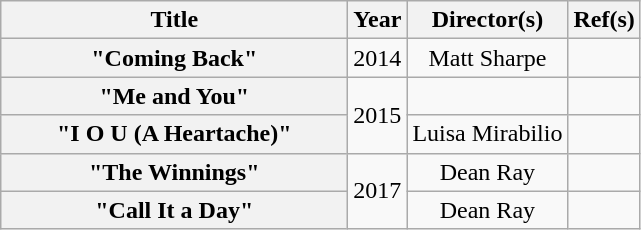<table class="wikitable plainrowheaders" style="text-align:center;">
<tr>
<th scope="col" style="width:14em;">Title</th>
<th scope="col">Year</th>
<th scope="col">Director(s)</th>
<th scope="col">Ref(s)</th>
</tr>
<tr>
<th scope="row">"Coming Back"</th>
<td>2014</td>
<td>Matt Sharpe</td>
<td></td>
</tr>
<tr>
<th scope="row">"Me and You"</th>
<td rowspan="2">2015</td>
<td></td>
<td></td>
</tr>
<tr>
<th scope="row">"I O U (A Heartache)"</th>
<td>Luisa Mirabilio</td>
<td></td>
</tr>
<tr>
<th scope="row">"The Winnings"</th>
<td rowspan="2">2017</td>
<td>Dean Ray</td>
<td></td>
</tr>
<tr>
<th scope="row">"Call It a Day"</th>
<td>Dean Ray</td>
<td></td>
</tr>
</table>
